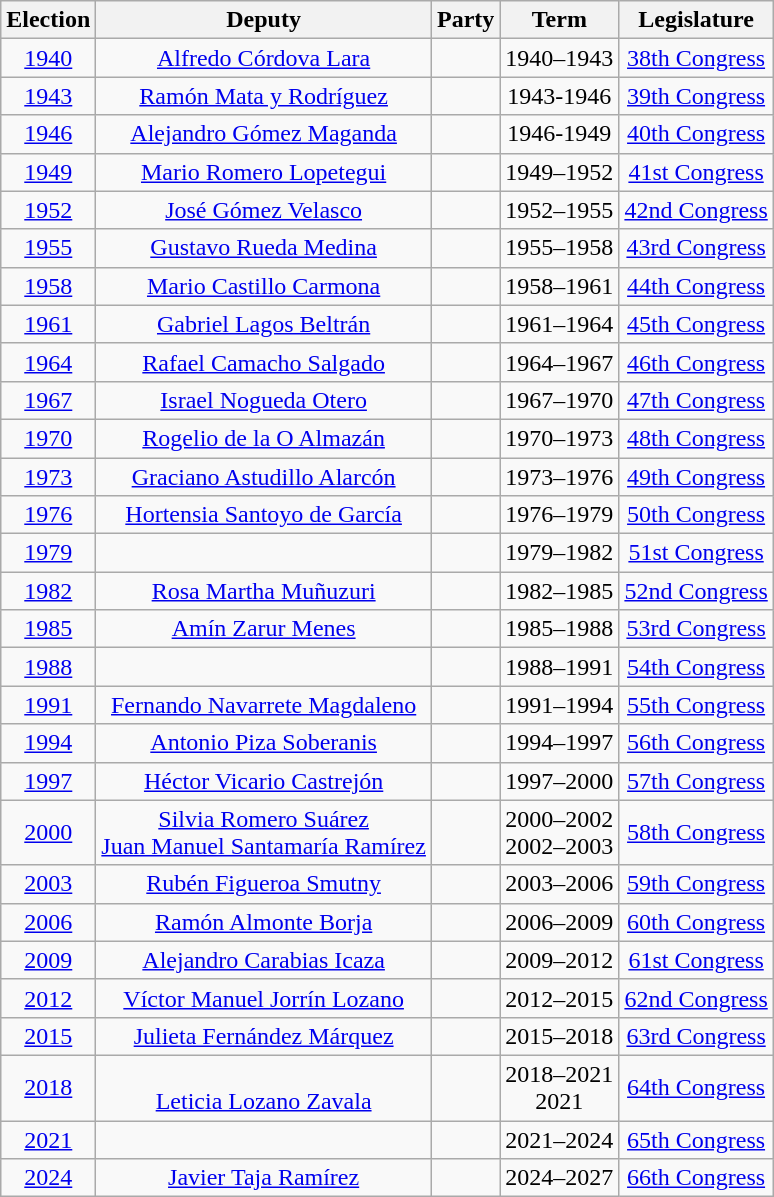<table class="wikitable sortable" style="text-align: center">
<tr>
<th>Election</th>
<th class="unsortable">Deputy</th>
<th class="unsortable">Party</th>
<th class="unsortable">Term</th>
<th class="unsortable">Legislature</th>
</tr>
<tr>
<td><a href='#'>1940</a></td>
<td><a href='#'>Alfredo Córdova Lara</a></td>
<td></td>
<td>1940–1943</td>
<td><a href='#'>38th Congress</a></td>
</tr>
<tr>
<td><a href='#'>1943</a></td>
<td><a href='#'>Ramón Mata y Rodríguez</a></td>
<td></td>
<td>1943-1946</td>
<td><a href='#'>39th Congress</a></td>
</tr>
<tr>
<td><a href='#'>1946</a></td>
<td><a href='#'>Alejandro Gómez Maganda</a></td>
<td></td>
<td>1946-1949</td>
<td><a href='#'>40th Congress</a></td>
</tr>
<tr>
<td><a href='#'>1949</a></td>
<td><a href='#'>Mario Romero Lopetegui</a></td>
<td></td>
<td>1949–1952</td>
<td><a href='#'>41st Congress</a></td>
</tr>
<tr>
<td><a href='#'>1952</a></td>
<td><a href='#'>José Gómez Velasco</a></td>
<td></td>
<td>1952–1955</td>
<td><a href='#'>42nd Congress</a></td>
</tr>
<tr>
<td><a href='#'>1955</a></td>
<td><a href='#'>Gustavo Rueda Medina</a></td>
<td></td>
<td>1955–1958</td>
<td><a href='#'>43rd Congress</a></td>
</tr>
<tr>
<td><a href='#'>1958</a></td>
<td><a href='#'>Mario Castillo Carmona</a></td>
<td></td>
<td>1958–1961</td>
<td><a href='#'>44th Congress</a></td>
</tr>
<tr>
<td><a href='#'>1961</a></td>
<td><a href='#'>Gabriel Lagos Beltrán</a></td>
<td></td>
<td>1961–1964</td>
<td><a href='#'>45th Congress</a></td>
</tr>
<tr>
<td><a href='#'>1964</a></td>
<td><a href='#'>Rafael Camacho Salgado</a></td>
<td></td>
<td>1964–1967</td>
<td><a href='#'>46th Congress</a></td>
</tr>
<tr>
<td><a href='#'>1967</a></td>
<td><a href='#'>Israel Nogueda Otero</a></td>
<td></td>
<td>1967–1970</td>
<td><a href='#'>47th Congress</a></td>
</tr>
<tr>
<td><a href='#'>1970</a></td>
<td><a href='#'>Rogelio de la O Almazán</a></td>
<td></td>
<td>1970–1973</td>
<td><a href='#'>48th Congress</a></td>
</tr>
<tr>
<td><a href='#'>1973</a></td>
<td><a href='#'>Graciano Astudillo Alarcón</a></td>
<td></td>
<td>1973–1976</td>
<td><a href='#'>49th Congress</a></td>
</tr>
<tr>
<td><a href='#'>1976</a></td>
<td><a href='#'>Hortensia Santoyo de García</a></td>
<td></td>
<td>1976–1979</td>
<td><a href='#'>50th Congress</a></td>
</tr>
<tr>
<td><a href='#'>1979</a></td>
<td></td>
<td></td>
<td>1979–1982</td>
<td><a href='#'>51st Congress</a></td>
</tr>
<tr>
<td><a href='#'>1982</a></td>
<td><a href='#'>Rosa Martha Muñuzuri</a></td>
<td></td>
<td>1982–1985</td>
<td><a href='#'>52nd Congress</a></td>
</tr>
<tr>
<td><a href='#'>1985</a></td>
<td><a href='#'>Amín Zarur Menes</a></td>
<td></td>
<td>1985–1988</td>
<td><a href='#'>53rd Congress</a></td>
</tr>
<tr>
<td><a href='#'>1988</a></td>
<td></td>
<td></td>
<td>1988–1991</td>
<td><a href='#'>54th Congress</a></td>
</tr>
<tr>
<td><a href='#'>1991</a></td>
<td><a href='#'>Fernando Navarrete Magdaleno</a></td>
<td></td>
<td>1991–1994</td>
<td><a href='#'>55th Congress</a></td>
</tr>
<tr>
<td><a href='#'>1994</a></td>
<td><a href='#'>Antonio Piza Soberanis</a></td>
<td></td>
<td>1994–1997</td>
<td><a href='#'>56th Congress</a></td>
</tr>
<tr>
<td><a href='#'>1997</a></td>
<td><a href='#'>Héctor Vicario Castrejón</a></td>
<td></td>
<td>1997–2000</td>
<td><a href='#'>57th Congress</a></td>
</tr>
<tr>
<td><a href='#'>2000</a></td>
<td><a href='#'>Silvia Romero Suárez</a><br><a href='#'>Juan Manuel Santamaría Ramírez</a></td>
<td></td>
<td>2000–2002<br>2002–2003</td>
<td><a href='#'>58th Congress</a></td>
</tr>
<tr>
<td><a href='#'>2003</a></td>
<td><a href='#'>Rubén Figueroa Smutny</a></td>
<td></td>
<td>2003–2006</td>
<td><a href='#'>59th Congress</a></td>
</tr>
<tr>
<td><a href='#'>2006</a></td>
<td><a href='#'>Ramón Almonte Borja</a></td>
<td></td>
<td>2006–2009</td>
<td><a href='#'>60th Congress</a></td>
</tr>
<tr>
<td><a href='#'>2009</a></td>
<td><a href='#'>Alejandro Carabias Icaza</a></td>
<td></td>
<td>2009–2012</td>
<td><a href='#'>61st Congress</a></td>
</tr>
<tr>
<td><a href='#'>2012</a></td>
<td><a href='#'>Víctor Manuel Jorrín Lozano</a></td>
<td></td>
<td>2012–2015</td>
<td><a href='#'>62nd Congress</a></td>
</tr>
<tr>
<td><a href='#'>2015</a></td>
<td><a href='#'>Julieta Fernández Márquez</a></td>
<td></td>
<td>2015–2018</td>
<td><a href='#'>63rd Congress</a></td>
</tr>
<tr>
<td><a href='#'>2018</a></td>
<td><br><a href='#'>Leticia Lozano Zavala</a></td>
<td></td>
<td>2018–2021<br>2021</td>
<td><a href='#'>64th Congress</a></td>
</tr>
<tr>
<td><a href='#'>2021</a></td>
<td></td>
<td></td>
<td>2021–2024</td>
<td><a href='#'>65th Congress</a></td>
</tr>
<tr>
<td><a href='#'>2024</a></td>
<td><a href='#'>Javier Taja Ramírez</a></td>
<td></td>
<td>2024–2027</td>
<td><a href='#'>66th Congress</a></td>
</tr>
</table>
